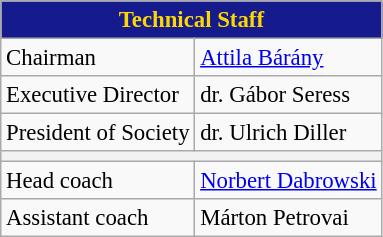<table class=wikitable bgcolor="white" cellpadding="3" cellspacing="0" border="1" style="font-size: 95%; border-collapse: collapse;">
<tr>
<th colspan="2" style="margin:0.7em;color:#FFD700;text-align:center;background:#151B8D">Technical Staff</th>
</tr>
<tr>
<td align="left">Chairman</td>
<td align="left"> <a href='#'>Attila Bárány</a></td>
</tr>
<tr>
<td align="left">Executive Director</td>
<td align="left"> dr. Gábor Seress</td>
</tr>
<tr>
<td align="left">President of Society</td>
<td align="left"> dr. Ulrich Diller</td>
</tr>
<tr>
<th colspan=2 style="text-align: center;"></th>
</tr>
<tr>
<td align="left">Head coach</td>
<td align="left"> <a href='#'>Norbert Dabrowski</a></td>
</tr>
<tr>
<td align="left">Assistant coach</td>
<td align="left"> Márton Petrovai</td>
</tr>
</table>
